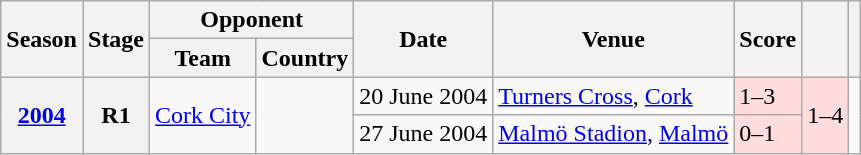<table class="wikitable plainrowheaders">
<tr>
<th rowspan=2>Season</th>
<th rowspan=2>Stage</th>
<th scope="col" colspan=2>Opponent</th>
<th scope="col" rowspan=2>Date</th>
<th scope="col" rowspan=2>Venue</th>
<th scope="col" rowspan=2>Score</th>
<th scope="col" rowspan=2></th>
<th scope="col" rowspan=2></th>
</tr>
<tr>
<th scope="col">Team</th>
<th scope="col">Country</th>
</tr>
<tr>
<th scope=row rowspan="2"><a href='#'>2004</a></th>
<th scope=row rowspan="2">R1</th>
<td rowspan="2"><a href='#'>Cork City</a></td>
<td rowspan="2"></td>
<td>20 June 2004</td>
<td><a href='#'>Turners Cross</a>, <a href='#'>Cork</a></td>
<td bgcolor="#ffdddd">1–3</td>
<td rowspan="2" bgcolor="#ffdddd">1–4</td>
<td rowspan="2" align=center></td>
</tr>
<tr>
<td>27 June 2004</td>
<td><a href='#'>Malmö Stadion</a>, <a href='#'>Malmö</a></td>
<td bgcolor="#ffdddd">0–1</td>
</tr>
</table>
